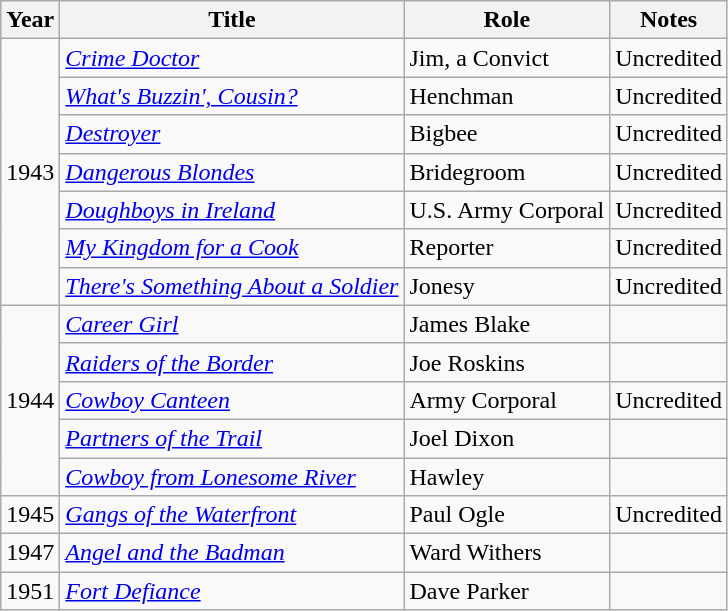<table class="wikitable sortable">
<tr>
<th>Year</th>
<th>Title</th>
<th>Role</th>
<th class="unsortable">Notes</th>
</tr>
<tr>
<td rowspan="7">1943</td>
<td><em><a href='#'>Crime Doctor</a></em></td>
<td>Jim, a Convict</td>
<td>Uncredited</td>
</tr>
<tr>
<td><em><a href='#'>What's Buzzin', Cousin?</a></em></td>
<td>Henchman</td>
<td>Uncredited</td>
</tr>
<tr>
<td><em><a href='#'>Destroyer</a></em></td>
<td>Bigbee</td>
<td>Uncredited</td>
</tr>
<tr>
<td><em><a href='#'>Dangerous Blondes</a></em></td>
<td>Bridegroom</td>
<td>Uncredited</td>
</tr>
<tr>
<td><em><a href='#'>Doughboys in Ireland</a></em></td>
<td>U.S. Army Corporal</td>
<td>Uncredited</td>
</tr>
<tr>
<td><em><a href='#'>My Kingdom for a Cook</a></em></td>
<td>Reporter</td>
<td>Uncredited</td>
</tr>
<tr>
<td><em><a href='#'>There's Something About a Soldier</a></em></td>
<td>Jonesy</td>
<td>Uncredited</td>
</tr>
<tr>
<td rowspan="5">1944</td>
<td><em><a href='#'>Career Girl</a></em></td>
<td>James Blake</td>
<td></td>
</tr>
<tr>
<td><em><a href='#'>Raiders of the Border</a></em></td>
<td>Joe Roskins</td>
<td></td>
</tr>
<tr>
<td><em><a href='#'>Cowboy Canteen</a></em></td>
<td>Army Corporal</td>
<td>Uncredited</td>
</tr>
<tr>
<td><em><a href='#'>Partners of the Trail</a></em></td>
<td>Joel Dixon</td>
<td></td>
</tr>
<tr>
<td><em><a href='#'>Cowboy from Lonesome River</a></em></td>
<td>Hawley</td>
<td></td>
</tr>
<tr>
<td>1945</td>
<td><em><a href='#'>Gangs of the Waterfront</a></em></td>
<td>Paul Ogle</td>
<td>Uncredited</td>
</tr>
<tr>
<td>1947</td>
<td><em><a href='#'>Angel and the Badman</a></em></td>
<td>Ward Withers</td>
<td></td>
</tr>
<tr>
<td>1951</td>
<td><em><a href='#'>Fort Defiance</a></em></td>
<td>Dave Parker</td>
<td></td>
</tr>
</table>
